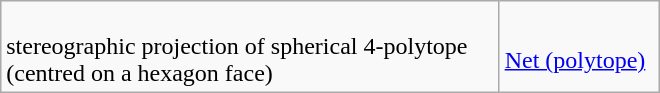<table class=wikitable width=440>
<tr>
<td><br>stereographic projection of spherical 4-polytope <br>(centred on a hexagon face)</td>
<td><br><a href='#'>Net (polytope)</a></td>
</tr>
</table>
